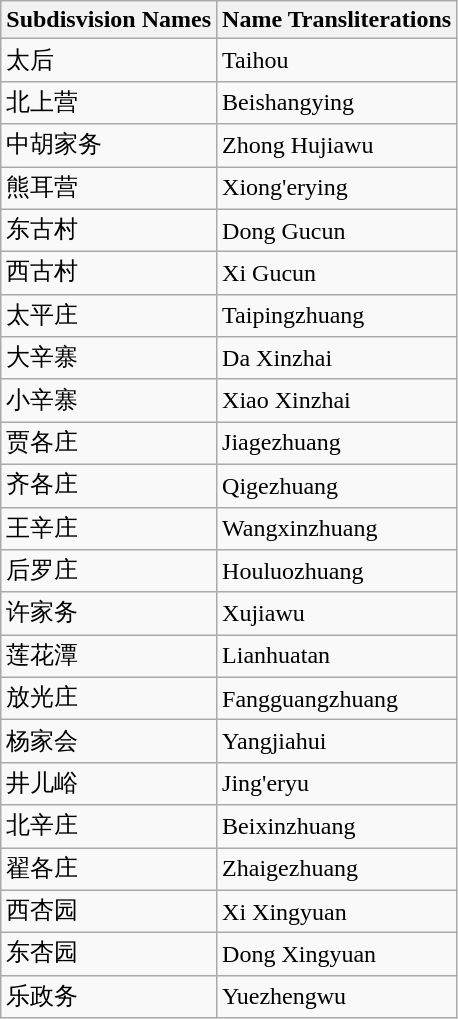<table class="wikitable sortable">
<tr>
<th>Subdisvision Names</th>
<th>Name Transliterations</th>
</tr>
<tr>
<td>太后</td>
<td>Taihou</td>
</tr>
<tr>
<td>北上营</td>
<td>Beishangying</td>
</tr>
<tr>
<td>中胡家务</td>
<td>Zhong Hujiawu</td>
</tr>
<tr>
<td>熊耳营</td>
<td>Xiong'erying</td>
</tr>
<tr>
<td>东古村</td>
<td>Dong Gucun</td>
</tr>
<tr>
<td>西古村</td>
<td>Xi Gucun</td>
</tr>
<tr>
<td>太平庄</td>
<td>Taipingzhuang</td>
</tr>
<tr>
<td>大辛寨</td>
<td>Da Xinzhai</td>
</tr>
<tr>
<td>小辛寨</td>
<td>Xiao Xinzhai</td>
</tr>
<tr>
<td>贾各庄</td>
<td>Jiagezhuang</td>
</tr>
<tr>
<td>齐各庄</td>
<td>Qigezhuang</td>
</tr>
<tr>
<td>王辛庄</td>
<td>Wangxinzhuang</td>
</tr>
<tr>
<td>后罗庄</td>
<td>Houluozhuang</td>
</tr>
<tr>
<td>许家务</td>
<td>Xujiawu</td>
</tr>
<tr>
<td>莲花潭</td>
<td>Lianhuatan</td>
</tr>
<tr>
<td>放光庄</td>
<td>Fangguangzhuang</td>
</tr>
<tr>
<td>杨家会</td>
<td>Yangjiahui</td>
</tr>
<tr>
<td>井儿峪</td>
<td>Jing'eryu</td>
</tr>
<tr>
<td>北辛庄</td>
<td>Beixinzhuang</td>
</tr>
<tr>
<td>翟各庄</td>
<td>Zhaigezhuang</td>
</tr>
<tr>
<td>西杏园</td>
<td>Xi Xingyuan</td>
</tr>
<tr>
<td>东杏园</td>
<td>Dong Xingyuan</td>
</tr>
<tr>
<td>乐政务</td>
<td>Yuezhengwu</td>
</tr>
</table>
